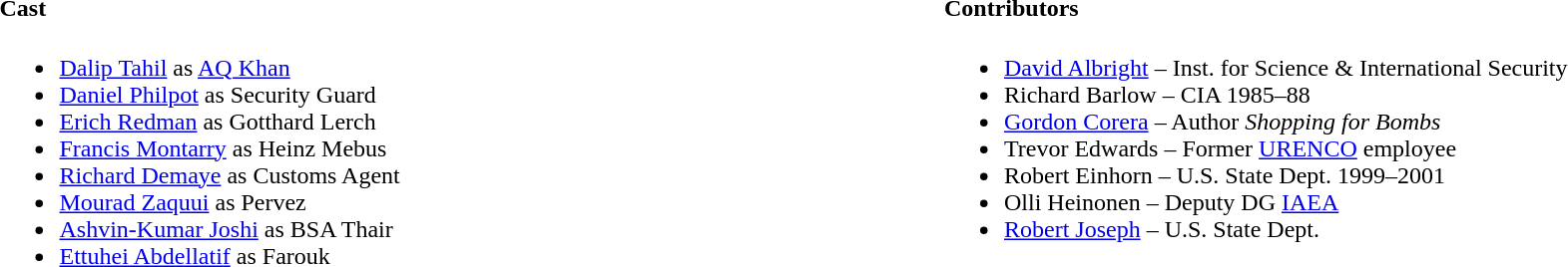<table width="100%" |>
<tr>
<td valign="top" width=50%><br><h4>Cast</h4><ul><li><a href='#'>Dalip Tahil</a> as <a href='#'>AQ Khan</a></li><li><a href='#'>Daniel Philpot</a> as Security Guard</li><li><a href='#'>Erich Redman</a> as Gotthard Lerch</li><li><a href='#'>Francis Montarry</a> as Heinz Mebus</li><li><a href='#'>Richard Demaye</a> as Customs Agent</li><li><a href='#'>Mourad Zaquui</a> as Pervez</li><li><a href='#'>Ashvin-Kumar Joshi</a> as BSA Thair</li><li><a href='#'>Ettuhei Abdellatif</a> as Farouk</li></ul></td>
<td valign="top" width=50%><br><h4>Contributors</h4><ul><li><a href='#'>David Albright</a> – Inst. for Science & International Security</li><li>Richard Barlow – CIA 1985–88</li><li><a href='#'>Gordon Corera</a> – Author <em>Shopping for Bombs</em></li><li>Trevor Edwards – Former <a href='#'>URENCO</a> employee</li><li>Robert Einhorn – U.S. State Dept. 1999–2001</li><li>Olli Heinonen – Deputy DG <a href='#'>IAEA</a></li><li><a href='#'>Robert Joseph</a> – U.S. State Dept.</li></ul></td>
</tr>
</table>
